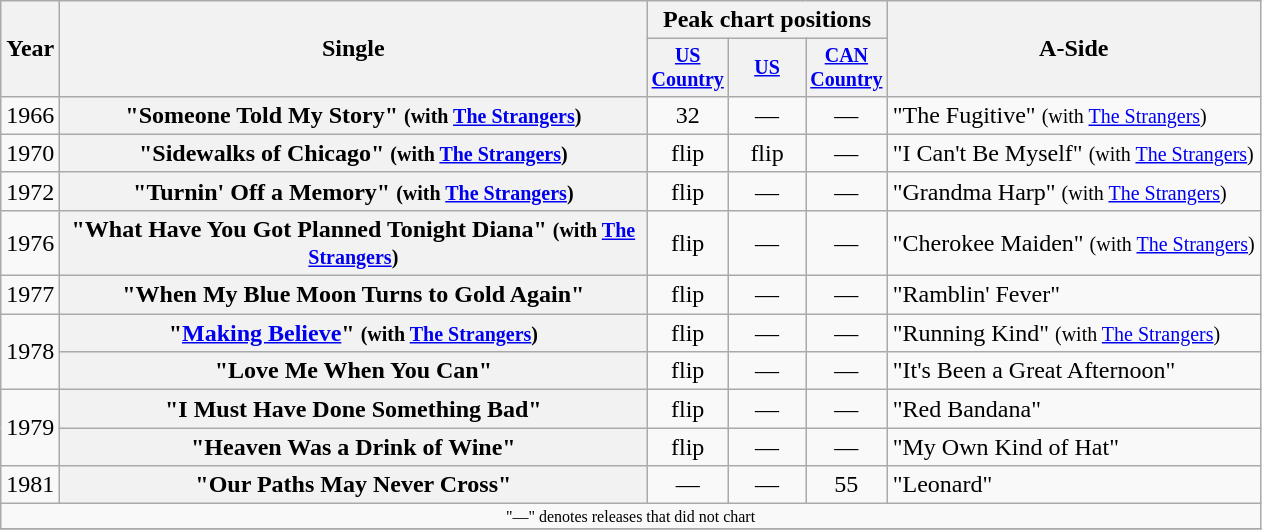<table class="wikitable plainrowheaders" style="text-align:center;">
<tr>
<th rowspan="2">Year</th>
<th rowspan="2" style="width:24em;">Single</th>
<th colspan="3">Peak chart positions</th>
<th rowspan="2">A-Side</th>
</tr>
<tr style="font-size:smaller;">
<th width="45"><a href='#'>US Country</a></th>
<th width="45"><a href='#'>US</a></th>
<th width="45"><a href='#'>CAN Country</a></th>
</tr>
<tr>
<td>1966</td>
<th scope="row">"Someone Told My Story" <small>(with <a href='#'>The Strangers</a>)</small></th>
<td>32</td>
<td>—</td>
<td>—</td>
<td align="left">"The Fugitive" <small>(with <a href='#'>The Strangers</a>)</small></td>
</tr>
<tr>
<td>1970</td>
<th scope="row">"Sidewalks of Chicago" <small>(with <a href='#'>The Strangers</a>)</small></th>
<td>flip</td>
<td>flip</td>
<td>—</td>
<td align="left">"I Can't Be Myself" <small>(with <a href='#'>The Strangers</a>)</small></td>
</tr>
<tr>
<td>1972</td>
<th scope="row">"Turnin' Off a Memory" <small>(with <a href='#'>The Strangers</a>)</small></th>
<td>flip</td>
<td>—</td>
<td>—</td>
<td align="left">"Grandma Harp" <small>(with <a href='#'>The Strangers</a>)</small></td>
</tr>
<tr>
<td>1976</td>
<th scope="row">"What Have You Got Planned Tonight Diana" <small>(with <a href='#'>The Strangers</a>)</small></th>
<td>flip</td>
<td>—</td>
<td>—</td>
<td align="left">"Cherokee Maiden" <small>(with <a href='#'>The Strangers</a>)</small></td>
</tr>
<tr>
<td>1977</td>
<th scope="row">"When My Blue Moon Turns to Gold Again"</th>
<td>flip</td>
<td>—</td>
<td>—</td>
<td align="left">"Ramblin' Fever"</td>
</tr>
<tr>
<td rowspan="2">1978</td>
<th scope="row">"<a href='#'>Making Believe</a>" <small>(with <a href='#'>The Strangers</a>)</small></th>
<td>flip</td>
<td>—</td>
<td>—</td>
<td align="left">"Running Kind" <small>(with <a href='#'>The Strangers</a>)</small></td>
</tr>
<tr>
<th scope="row">"Love Me When You Can"</th>
<td>flip</td>
<td>—</td>
<td>—</td>
<td align="left">"It's Been a Great Afternoon"</td>
</tr>
<tr>
<td rowspan="2">1979</td>
<th scope="row">"I Must Have Done Something Bad"</th>
<td>flip</td>
<td>—</td>
<td>—</td>
<td align="left">"Red Bandana"</td>
</tr>
<tr>
<th scope="row">"Heaven Was a Drink of Wine"</th>
<td>flip</td>
<td>—</td>
<td>—</td>
<td align="left">"My Own Kind of Hat"</td>
</tr>
<tr>
<td>1981</td>
<th scope="row">"Our Paths May Never Cross"</th>
<td>—</td>
<td>—</td>
<td>55</td>
<td align="left">"Leonard"</td>
</tr>
<tr>
<td colspan="6" style="font-size: 8pt">"—" denotes releases that did not chart</td>
</tr>
<tr>
</tr>
</table>
